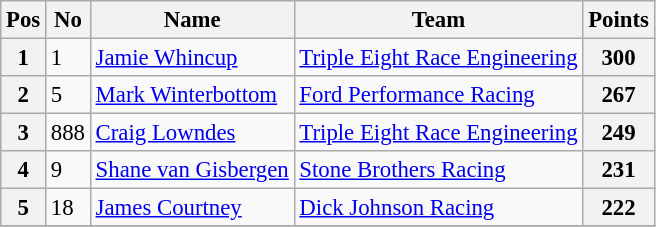<table class="wikitable" style="font-size: 95%;">
<tr>
<th>Pos</th>
<th>No</th>
<th>Name</th>
<th>Team</th>
<th>Points</th>
</tr>
<tr>
<th>1</th>
<td>1</td>
<td><a href='#'>Jamie Whincup</a></td>
<td><a href='#'>Triple Eight Race Engineering</a></td>
<th>300</th>
</tr>
<tr>
<th>2</th>
<td>5</td>
<td><a href='#'>Mark Winterbottom</a></td>
<td><a href='#'>Ford Performance Racing</a></td>
<th>267</th>
</tr>
<tr>
<th>3</th>
<td>888</td>
<td><a href='#'>Craig Lowndes</a></td>
<td><a href='#'>Triple Eight Race Engineering</a></td>
<th>249</th>
</tr>
<tr>
<th>4</th>
<td>9</td>
<td><a href='#'>Shane van Gisbergen</a></td>
<td><a href='#'>Stone Brothers Racing</a></td>
<th>231</th>
</tr>
<tr>
<th>5</th>
<td>18</td>
<td><a href='#'>James Courtney</a></td>
<td><a href='#'>Dick Johnson Racing</a></td>
<th>222</th>
</tr>
<tr>
</tr>
</table>
